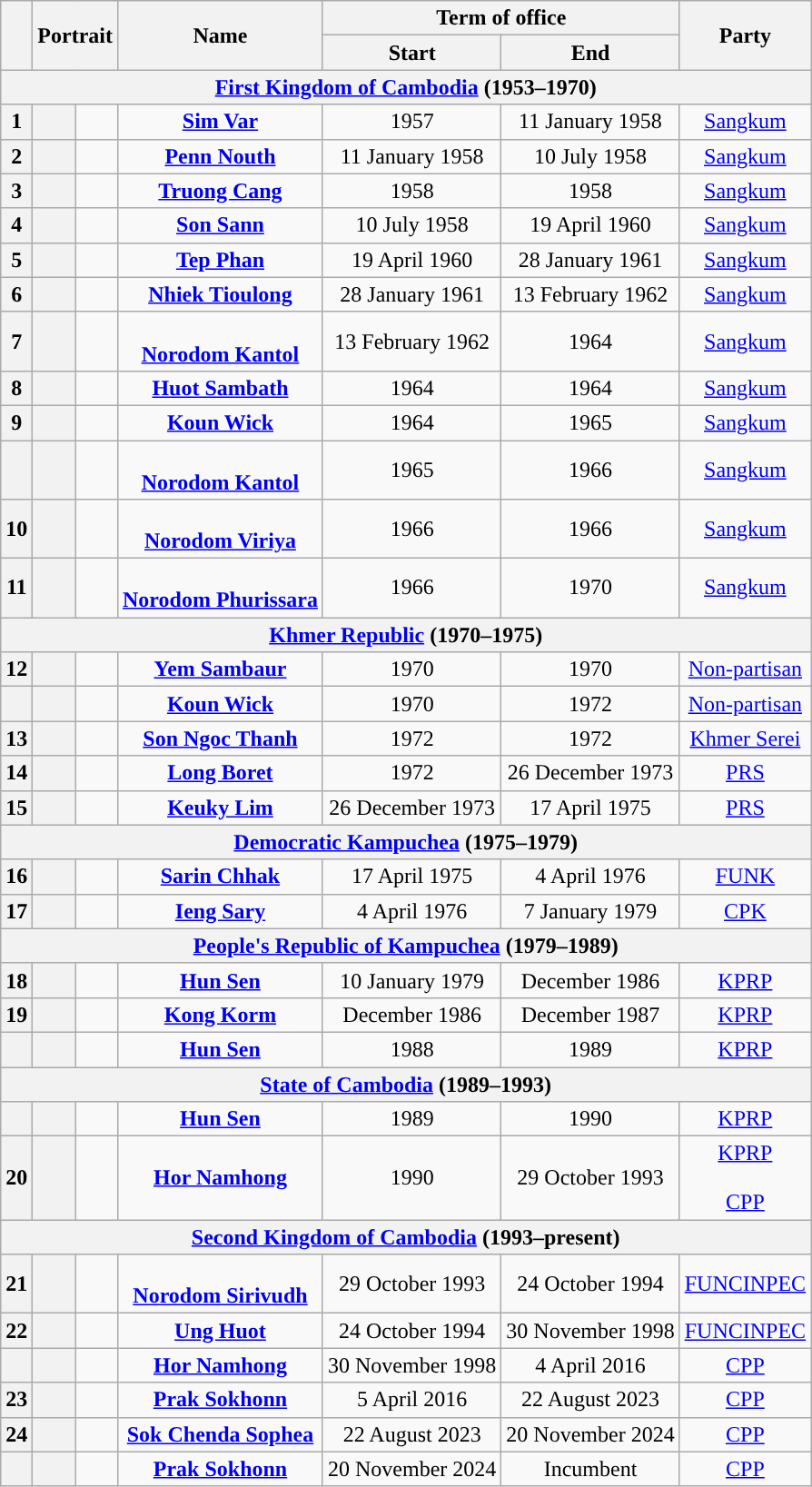<table class="wikitable" style="text-align:center;">
<tr>
<th rowspan="2"></th>
<th rowspan="2" colspan="2">Portrait</th>
<th rowspan="2">Name<br></th>
<th colspan="2">Term of office</th>
<th rowspan="2">Party</th>
</tr>
<tr>
<th>Start</th>
<th>End</th>
</tr>
<tr>
<th colspan="7"> <a href='#'>First Kingdom of Cambodia</a> (1953–1970)</th>
</tr>
<tr>
<th>1</th>
<th style="background:"></th>
<td></td>
<td><strong><a href='#'>Sim Var</a></strong><br></td>
<td>1957</td>
<td>11 January 1958</td>
<td><a href='#'>Sangkum</a></td>
</tr>
<tr>
<th>2</th>
<th style="background:"></th>
<td></td>
<td><strong><a href='#'>Penn Nouth</a></strong><br></td>
<td>11 January 1958</td>
<td>10 July 1958</td>
<td><a href='#'>Sangkum</a></td>
</tr>
<tr>
<th>3</th>
<th style="background:"></th>
<td></td>
<td><strong><a href='#'>Truong Cang</a></strong><br></td>
<td>1958</td>
<td>1958</td>
<td><a href='#'>Sangkum</a></td>
</tr>
<tr>
<th>4</th>
<th style="background:"></th>
<td></td>
<td><strong><a href='#'>Son Sann</a></strong><br></td>
<td>10 July 1958</td>
<td>19 April 1960</td>
<td><a href='#'>Sangkum</a></td>
</tr>
<tr>
<th>5</th>
<th style="background:"></th>
<td></td>
<td><strong><a href='#'>Tep Phan</a></strong><br></td>
<td>19 April 1960</td>
<td>28 January 1961</td>
<td><a href='#'>Sangkum</a></td>
</tr>
<tr>
<th>6</th>
<th style="background:"></th>
<td></td>
<td><strong><a href='#'>Nhiek Tioulong</a></strong><br></td>
<td>28 January 1961</td>
<td>13 February 1962</td>
<td><a href='#'>Sangkum</a></td>
</tr>
<tr>
<th>7</th>
<th style="background:"></th>
<td></td>
<td><br><strong><a href='#'>Norodom Kantol</a></strong><br></td>
<td>13 February 1962</td>
<td>1964</td>
<td><a href='#'>Sangkum</a></td>
</tr>
<tr>
<th>8</th>
<th style="background:"></th>
<td></td>
<td><strong><a href='#'>Huot Sambath</a></strong><br></td>
<td>1964</td>
<td>1964</td>
<td><a href='#'>Sangkum</a></td>
</tr>
<tr>
<th>9</th>
<th style="background:"></th>
<td></td>
<td><strong><a href='#'>Koun Wick</a></strong><br></td>
<td>1964</td>
<td>1965</td>
<td><a href='#'>Sangkum</a></td>
</tr>
<tr>
<th></th>
<th style="background:"></th>
<td></td>
<td><br><strong><a href='#'>Norodom Kantol</a></strong><br></td>
<td>1965</td>
<td>1966</td>
<td><a href='#'>Sangkum</a></td>
</tr>
<tr>
<th>10</th>
<th style="background:"></th>
<td></td>
<td><br><strong><a href='#'>Norodom Viriya</a></strong><br></td>
<td>1966</td>
<td>1966</td>
<td><a href='#'>Sangkum</a></td>
</tr>
<tr>
<th>11</th>
<th style="background:"></th>
<td></td>
<td><br><strong><a href='#'>Norodom Phurissara</a></strong><br></td>
<td>1966</td>
<td>1970</td>
<td><a href='#'>Sangkum</a></td>
</tr>
<tr>
<th colspan="7"> <a href='#'>Khmer Republic</a> (1970–1975)</th>
</tr>
<tr>
<th>12</th>
<th style="background:"></th>
<td></td>
<td><strong><a href='#'>Yem Sambaur</a></strong><br></td>
<td>1970</td>
<td>1970</td>
<td><a href='#'>Non-partisan</a></td>
</tr>
<tr>
<th></th>
<th style="background:"></th>
<td></td>
<td><strong><a href='#'>Koun Wick</a></strong><br></td>
<td>1970</td>
<td>1972</td>
<td><a href='#'>Non-partisan</a></td>
</tr>
<tr>
<th>13</th>
<th style="background:"></th>
<td></td>
<td><strong><a href='#'>Son Ngoc Thanh</a></strong><br></td>
<td>1972</td>
<td>1972</td>
<td><a href='#'>Khmer Serei</a></td>
</tr>
<tr>
<th>14</th>
<th style="background:"></th>
<td></td>
<td><strong><a href='#'>Long Boret</a></strong><br></td>
<td>1972</td>
<td>26 December 1973</td>
<td><a href='#'>PRS</a></td>
</tr>
<tr>
<th>15</th>
<th style="background:"></th>
<td></td>
<td><strong><a href='#'>Keuky Lim</a></strong><br></td>
<td>26 December 1973</td>
<td>17 April 1975</td>
<td><a href='#'>PRS</a></td>
</tr>
<tr>
<th colspan="7"> <a href='#'>Democratic Kampuchea</a> (1975–1979)</th>
</tr>
<tr>
<th>16</th>
<th style="background:"></th>
<td></td>
<td><strong><a href='#'>Sarin Chhak</a></strong><br></td>
<td>17 April 1975</td>
<td>4 April 1976</td>
<td><a href='#'>FUNK</a></td>
</tr>
<tr>
<th>17</th>
<th style="background:"></th>
<td></td>
<td><strong><a href='#'>Ieng Sary</a></strong><br></td>
<td>4 April 1976</td>
<td>7 January 1979</td>
<td><a href='#'>CPK</a></td>
</tr>
<tr>
<th colspan="7"> <a href='#'>People's Republic of Kampuchea</a> (1979–1989)</th>
</tr>
<tr>
<th>18</th>
<th style="background:"></th>
<td></td>
<td><strong><a href='#'>Hun Sen</a></strong><br></td>
<td>10 January 1979</td>
<td>December 1986</td>
<td><a href='#'>KPRP</a></td>
</tr>
<tr>
<th>19</th>
<th style="background:"></th>
<td></td>
<td><strong><a href='#'>Kong Korm</a></strong><br></td>
<td>December 1986</td>
<td>December 1987</td>
<td><a href='#'>KPRP</a></td>
</tr>
<tr>
<th></th>
<th style="background:"></th>
<td></td>
<td><strong><a href='#'>Hun Sen</a></strong><br></td>
<td>1988</td>
<td>1989</td>
<td><a href='#'>KPRP</a></td>
</tr>
<tr>
<th colspan="7"> <a href='#'>State of Cambodia</a> (1989–1993)</th>
</tr>
<tr>
<th></th>
<th style="background:"></th>
<td></td>
<td><strong><a href='#'>Hun Sen</a></strong><br></td>
<td>1989</td>
<td>1990</td>
<td><a href='#'>KPRP</a></td>
</tr>
<tr>
<th>20</th>
<th style="background:"></th>
<td></td>
<td><strong><a href='#'>Hor Namhong</a></strong><br></td>
<td>1990</td>
<td>29 October 1993</td>
<td><a href='#'>KPRP</a><br><br><a href='#'>CPP</a><br></td>
</tr>
<tr>
<th colspan="7"> <a href='#'>Second Kingdom of Cambodia</a> (1993–present)</th>
</tr>
<tr>
<th>21</th>
<th style="background:"></th>
<td></td>
<td><br><strong><a href='#'>Norodom Sirivudh</a></strong><br></td>
<td>29 October 1993</td>
<td>24 October 1994</td>
<td><a href='#'>FUNCINPEC</a></td>
</tr>
<tr>
<th>22</th>
<th style="background:"></th>
<td></td>
<td><strong><a href='#'>Ung Huot</a></strong><br></td>
<td>24 October 1994</td>
<td>30 November 1998</td>
<td><a href='#'>FUNCINPEC</a></td>
</tr>
<tr>
<th></th>
<th style="background:"></th>
<td></td>
<td><strong><a href='#'>Hor Namhong</a></strong><br></td>
<td>30 November 1998</td>
<td>4 April 2016</td>
<td><a href='#'>CPP</a></td>
</tr>
<tr>
<th>23</th>
<th style="background:"></th>
<td></td>
<td><strong><a href='#'>Prak Sokhonn</a></strong><br></td>
<td>5 April 2016</td>
<td>22 August 2023</td>
<td><a href='#'>CPP</a></td>
</tr>
<tr>
<th>24</th>
<th style="background:"></th>
<td></td>
<td><strong><a href='#'>Sok Chenda Sophea</a></strong><br></td>
<td>22 August 2023</td>
<td>20 November 2024</td>
<td><a href='#'>CPP</a></td>
</tr>
<tr>
<th></th>
<th style="background:"></th>
<td></td>
<td><strong><a href='#'>Prak Sokhonn</a></strong><br></td>
<td>20 November 2024</td>
<td>Incumbent</td>
<td><a href='#'>CPP</a></td>
</tr>
</table>
